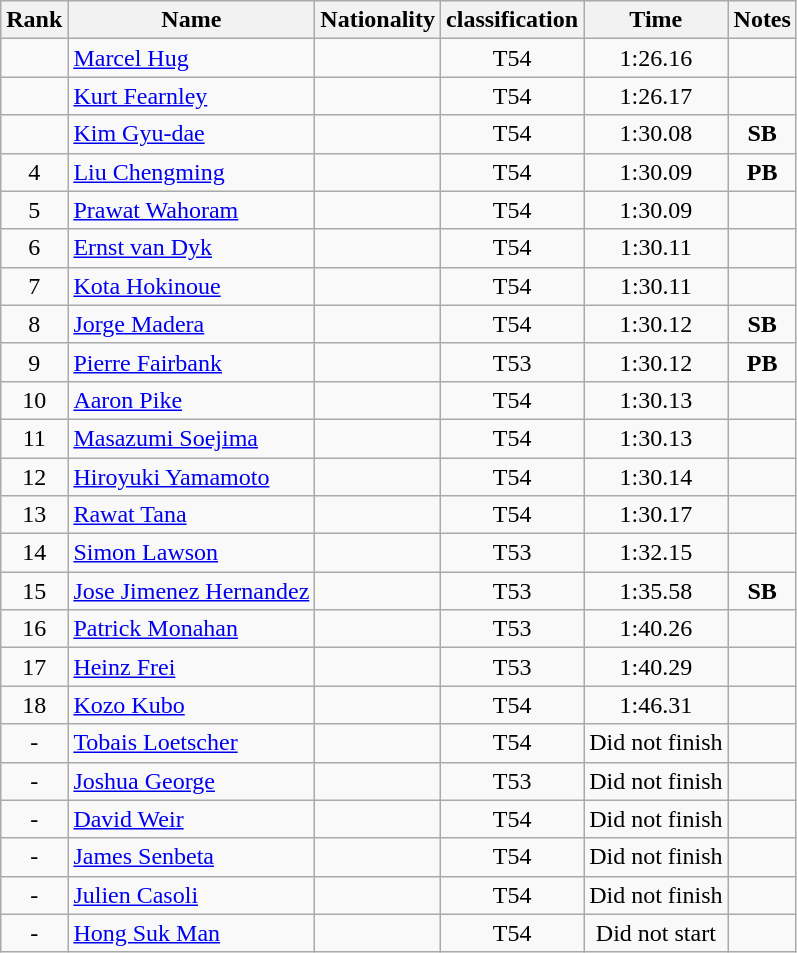<table class="wikitable sortable" style="text-align:center">
<tr>
<th>Rank</th>
<th>Name</th>
<th>Nationality</th>
<th>classification</th>
<th>Time</th>
<th>Notes</th>
</tr>
<tr>
<td></td>
<td align=left><a href='#'>Marcel Hug</a></td>
<td align=left></td>
<td>T54</td>
<td>1:26.16</td>
<td></td>
</tr>
<tr>
<td></td>
<td align=left><a href='#'>Kurt Fearnley</a></td>
<td align=left></td>
<td>T54</td>
<td>1:26.17</td>
<td></td>
</tr>
<tr>
<td></td>
<td align=left><a href='#'>Kim Gyu-dae</a></td>
<td align=left></td>
<td>T54</td>
<td>1:30.08</td>
<td><strong>SB</strong></td>
</tr>
<tr>
<td>4</td>
<td align=left><a href='#'>Liu Chengming</a></td>
<td align=left></td>
<td>T54</td>
<td>1:30.09</td>
<td><strong>PB</strong></td>
</tr>
<tr>
<td>5</td>
<td align=left><a href='#'>Prawat Wahoram</a></td>
<td align=left></td>
<td>T54</td>
<td>1:30.09</td>
<td></td>
</tr>
<tr>
<td>6</td>
<td align=left><a href='#'>Ernst van Dyk</a></td>
<td align=left></td>
<td>T54</td>
<td>1:30.11</td>
<td></td>
</tr>
<tr>
<td>7</td>
<td align=left><a href='#'>Kota Hokinoue</a></td>
<td align=left></td>
<td>T54</td>
<td>1:30.11</td>
<td></td>
</tr>
<tr>
<td>8</td>
<td align=left><a href='#'>Jorge Madera</a></td>
<td align=left></td>
<td>T54</td>
<td>1:30.12</td>
<td><strong>SB</strong></td>
</tr>
<tr>
<td>9</td>
<td align=left><a href='#'>Pierre Fairbank</a></td>
<td align=left></td>
<td>T53</td>
<td>1:30.12</td>
<td><strong>PB</strong></td>
</tr>
<tr>
<td>10</td>
<td align=left><a href='#'>Aaron Pike</a></td>
<td align=left></td>
<td>T54</td>
<td>1:30.13</td>
<td></td>
</tr>
<tr>
<td>11</td>
<td align=left><a href='#'>Masazumi Soejima</a></td>
<td align=left></td>
<td>T54</td>
<td>1:30.13</td>
<td></td>
</tr>
<tr>
<td>12</td>
<td align=left><a href='#'>Hiroyuki Yamamoto</a></td>
<td align=left></td>
<td>T54</td>
<td>1:30.14</td>
<td></td>
</tr>
<tr>
<td>13</td>
<td align=left><a href='#'>Rawat Tana</a></td>
<td align=left></td>
<td>T54</td>
<td>1:30.17</td>
<td></td>
</tr>
<tr>
<td>14</td>
<td align=left><a href='#'>Simon Lawson</a></td>
<td align=left></td>
<td>T53</td>
<td>1:32.15</td>
<td></td>
</tr>
<tr>
<td>15</td>
<td align=left><a href='#'>Jose Jimenez Hernandez</a></td>
<td align=left></td>
<td>T53</td>
<td>1:35.58</td>
<td><strong>SB</strong></td>
</tr>
<tr>
<td>16</td>
<td align=left><a href='#'>Patrick Monahan</a></td>
<td align=left></td>
<td>T53</td>
<td>1:40.26</td>
<td></td>
</tr>
<tr>
<td>17</td>
<td align=left><a href='#'>Heinz Frei</a></td>
<td align=left></td>
<td>T53</td>
<td>1:40.29</td>
<td></td>
</tr>
<tr>
<td>18</td>
<td align=left><a href='#'>Kozo Kubo</a></td>
<td align=left></td>
<td>T54</td>
<td>1:46.31</td>
<td></td>
</tr>
<tr>
<td>-</td>
<td align=left><a href='#'>Tobais Loetscher</a></td>
<td align=left></td>
<td>T54</td>
<td>Did not finish</td>
<td></td>
</tr>
<tr>
<td>-</td>
<td align=left><a href='#'>Joshua George</a></td>
<td align=left></td>
<td>T53</td>
<td>Did not finish</td>
<td></td>
</tr>
<tr>
<td>-</td>
<td align=left><a href='#'>David Weir</a></td>
<td align=left></td>
<td>T54</td>
<td>Did not finish</td>
<td></td>
</tr>
<tr>
<td>-</td>
<td align=left><a href='#'>James Senbeta</a></td>
<td align=left></td>
<td>T54</td>
<td>Did not finish</td>
<td></td>
</tr>
<tr>
<td>-</td>
<td align=left><a href='#'>Julien Casoli</a></td>
<td align=left></td>
<td>T54</td>
<td>Did not finish</td>
<td></td>
</tr>
<tr>
<td>-</td>
<td align=left><a href='#'>Hong Suk Man</a></td>
<td align=left></td>
<td>T54</td>
<td>Did not start</td>
<td></td>
</tr>
</table>
